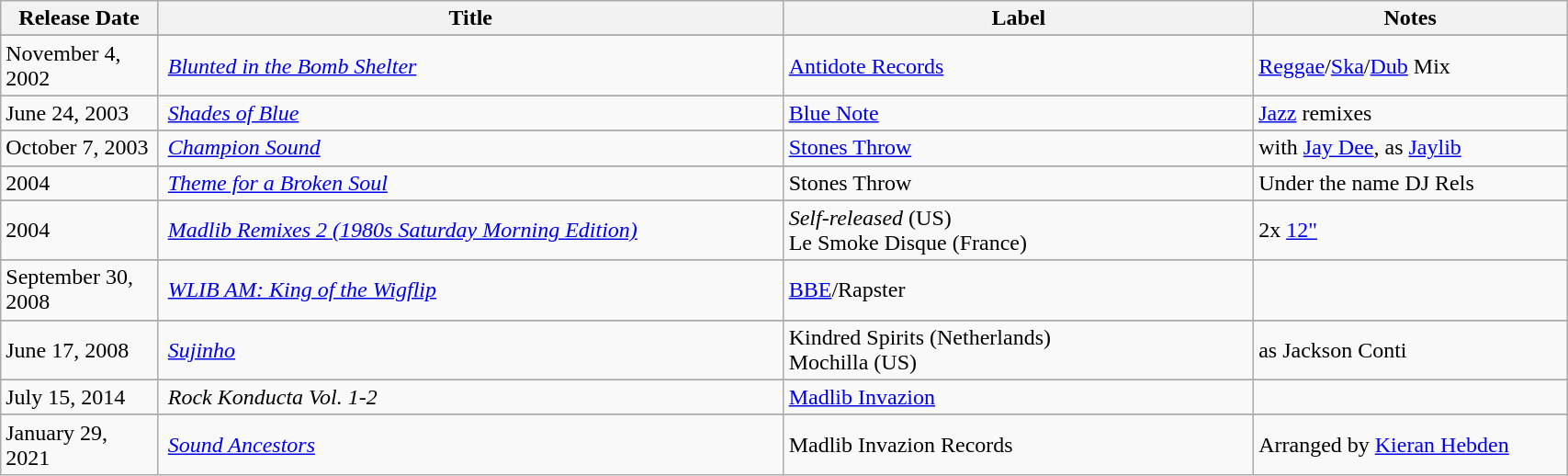<table class="wikitable" width="90%" style="margin-left:1em">
<tr>
<th width="10%">Release Date</th>
<th width="40%">Title</th>
<th width="30%">Label</th>
<th>Notes</th>
</tr>
<tr>
</tr>
<tr>
<td>November 4, 2002</td>
<td s> <em><a href='#'>Blunted in the Bomb Shelter</a></em></td>
<td><a href='#'>Antidote Records</a></td>
<td><a href='#'>Reggae</a>/<a href='#'>Ska</a>/<a href='#'>Dub</a> Mix</td>
</tr>
<tr>
</tr>
<tr>
<td>June 24, 2003</td>
<td> <em><a href='#'>Shades of Blue</a></em></td>
<td><a href='#'>Blue Note</a></td>
<td><a href='#'>Jazz</a> remixes</td>
</tr>
<tr>
</tr>
<tr>
<td>October 7, 2003</td>
<td> <em><a href='#'>Champion Sound</a></em></td>
<td><a href='#'>Stones Throw</a></td>
<td>with <a href='#'>Jay Dee</a>, as <a href='#'>Jaylib</a></td>
</tr>
<tr>
</tr>
<tr>
<td>2004</td>
<td> <em><a href='#'>Theme for a Broken Soul</a></em></td>
<td>Stones Throw</td>
<td>Under the name DJ Rels</td>
</tr>
<tr>
</tr>
<tr>
<td>2004</td>
<td> <em><a href='#'>Madlib Remixes 2 (1980s Saturday Morning Edition)</a></em></td>
<td><em>Self-released</em> (US) <br>Le Smoke Disque (France)</td>
<td>2x <a href='#'>12"</a></td>
</tr>
<tr>
</tr>
<tr>
<td>September 30, 2008</td>
<td> <em><a href='#'>WLIB AM: King of the Wigflip</a></em></td>
<td><a href='#'>BBE</a>/Rapster</td>
<td></td>
</tr>
<tr>
</tr>
<tr>
<td>June 17, 2008</td>
<td> <em><a href='#'>Sujinho</a></em></td>
<td>Kindred Spirits (Netherlands)<br>Mochilla (US)</td>
<td>as Jackson Conti</td>
</tr>
<tr>
</tr>
<tr>
<td>July 15, 2014</td>
<td> <em>Rock Konducta Vol. 1-2</em></td>
<td><a href='#'>Madlib Invazion</a></td>
<td></td>
</tr>
<tr>
</tr>
<tr>
<td>January 29, 2021</td>
<td> <em><a href='#'>Sound Ancestors</a></em></td>
<td>Madlib Invazion Records</td>
<td>Arranged by <a href='#'>Kieran Hebden</a></td>
</tr>
</table>
